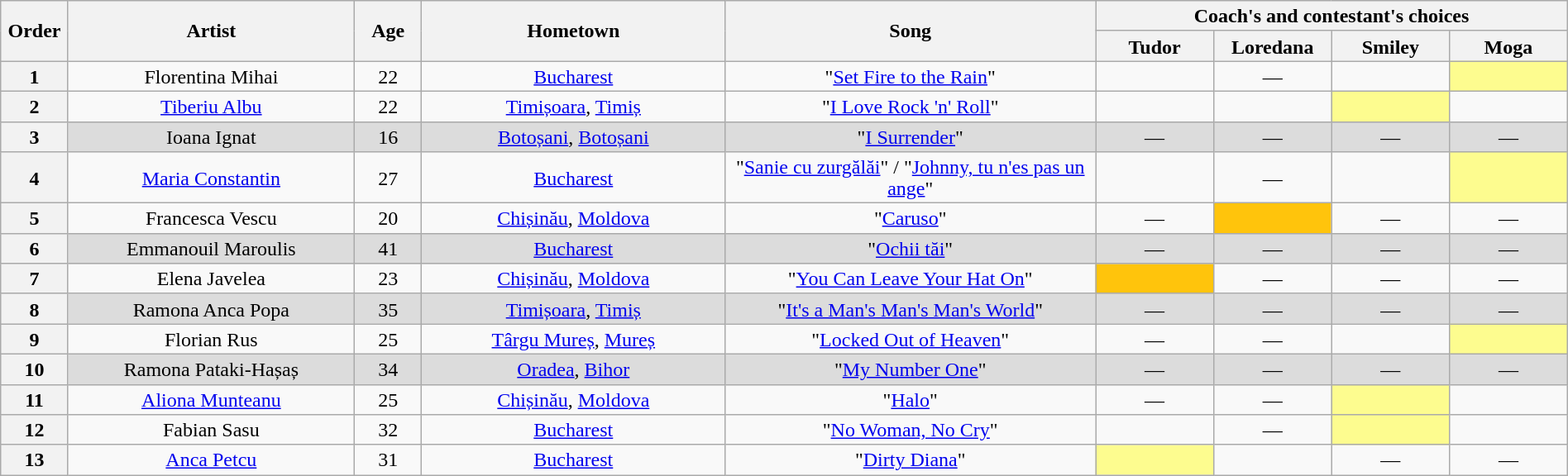<table class="wikitable" style="text-align:center; line-height:17px; width:100%;">
<tr>
<th scope="col" rowspan="2" style="width:04%;">Order</th>
<th scope="col" rowspan="2" style="width:17%;">Artist</th>
<th scope="col" rowspan="2" style="width:04%;">Age</th>
<th scope="col" rowspan="2" style="width:18%;">Hometown</th>
<th scope="col" rowspan="2" style="width:22%;">Song</th>
<th scope="col" colspan="4" style="width:24%;">Coach's and contestant's choices</th>
</tr>
<tr>
<th style="width:07%;">Tudor</th>
<th style="width:07%;">Loredana</th>
<th style="width:07%;">Smiley</th>
<th style="width:07%;">Moga</th>
</tr>
<tr>
<th>1</th>
<td>Florentina Mihai</td>
<td>22</td>
<td><a href='#'>Bucharest</a></td>
<td>"<a href='#'>Set Fire to the Rain</a>"</td>
<td><strong></strong></td>
<td>—</td>
<td><strong></strong></td>
<td style="background:#FDFC8F;"><strong></strong></td>
</tr>
<tr>
<th>2</th>
<td><a href='#'>Tiberiu Albu</a></td>
<td>22</td>
<td><a href='#'>Timișoara</a>, <a href='#'>Timiș</a></td>
<td>"<a href='#'>I Love Rock 'n' Roll</a>"</td>
<td><strong></strong></td>
<td><strong></strong></td>
<td style="background:#FDFC8F;"><strong></strong></td>
<td><strong></strong></td>
</tr>
<tr style="background:#DCDCDC;">
<th>3</th>
<td>Ioana Ignat</td>
<td>16</td>
<td><a href='#'>Botoșani</a>, <a href='#'>Botoșani</a></td>
<td>"<a href='#'>I Surrender</a>"</td>
<td>—</td>
<td>—</td>
<td>—</td>
<td>—</td>
</tr>
<tr>
<th>4</th>
<td><a href='#'>Maria Constantin</a></td>
<td>27</td>
<td><a href='#'>Bucharest</a></td>
<td>"<a href='#'>Sanie cu zurgălăi</a>" / "<a href='#'>Johnny, tu n'es pas un ange</a>"</td>
<td><strong></strong></td>
<td>—</td>
<td><strong></strong></td>
<td style="background:#FDFC8F;"><strong></strong></td>
</tr>
<tr>
<th>5</th>
<td>Francesca Vescu</td>
<td>20</td>
<td><a href='#'>Chișinău</a>, <a href='#'>Moldova</a></td>
<td>"<a href='#'>Caruso</a>"</td>
<td>—</td>
<td style="background:#FFC40C;"><strong></strong></td>
<td>—</td>
<td>—</td>
</tr>
<tr style="background:#DCDCDC;">
<th>6</th>
<td>Emmanouil Maroulis</td>
<td>41</td>
<td><a href='#'>Bucharest</a></td>
<td>"<a href='#'>Ochii tăi</a>"</td>
<td>—</td>
<td>—</td>
<td>—</td>
<td>—</td>
</tr>
<tr>
<th>7</th>
<td>Elena Javelea</td>
<td>23</td>
<td><a href='#'>Chișinău</a>, <a href='#'>Moldova</a></td>
<td>"<a href='#'>You Can Leave Your Hat On</a>"</td>
<td style="background:#FFC40C;"><strong></strong></td>
<td>—</td>
<td>—</td>
<td>—</td>
</tr>
<tr style="background:#DCDCDC;">
<th>8</th>
<td>Ramona Anca Popa</td>
<td>35</td>
<td><a href='#'>Timișoara</a>, <a href='#'>Timiș</a></td>
<td>"<a href='#'>It's a Man's Man's Man's World</a>"</td>
<td>—</td>
<td>—</td>
<td>—</td>
<td>—</td>
</tr>
<tr>
<th>9</th>
<td>Florian Rus</td>
<td>25</td>
<td><a href='#'>Târgu Mureș</a>, <a href='#'>Mureș</a></td>
<td>"<a href='#'>Locked Out of Heaven</a>"</td>
<td>—</td>
<td>—</td>
<td><strong></strong></td>
<td style="background:#FDFC8F;"><strong></strong></td>
</tr>
<tr style="background:#DCDCDC;">
<th>10</th>
<td>Ramona Pataki-Hașaș</td>
<td>34</td>
<td><a href='#'>Oradea</a>, <a href='#'>Bihor</a></td>
<td>"<a href='#'>My Number One</a>"</td>
<td>—</td>
<td>—</td>
<td>—</td>
<td>—</td>
</tr>
<tr>
<th>11</th>
<td><a href='#'>Aliona Munteanu</a></td>
<td>25</td>
<td><a href='#'>Chișinău</a>, <a href='#'>Moldova</a></td>
<td>"<a href='#'>Halo</a>"</td>
<td>—</td>
<td>—</td>
<td style="background:#FDFC8F;"><strong></strong></td>
<td><strong></strong></td>
</tr>
<tr>
<th>12</th>
<td>Fabian Sasu</td>
<td>32</td>
<td><a href='#'>Bucharest</a></td>
<td>"<a href='#'>No Woman, No Cry</a>"</td>
<td><strong></strong></td>
<td>—</td>
<td style="background:#FDFC8F;"><strong></strong></td>
<td><strong></strong></td>
</tr>
<tr>
<th>13</th>
<td><a href='#'>Anca Petcu</a></td>
<td>31</td>
<td><a href='#'>Bucharest</a></td>
<td>"<a href='#'>Dirty Diana</a>"</td>
<td style="background:#FDFC8F;"><strong></strong></td>
<td><strong></strong></td>
<td>—</td>
<td>—</td>
</tr>
</table>
